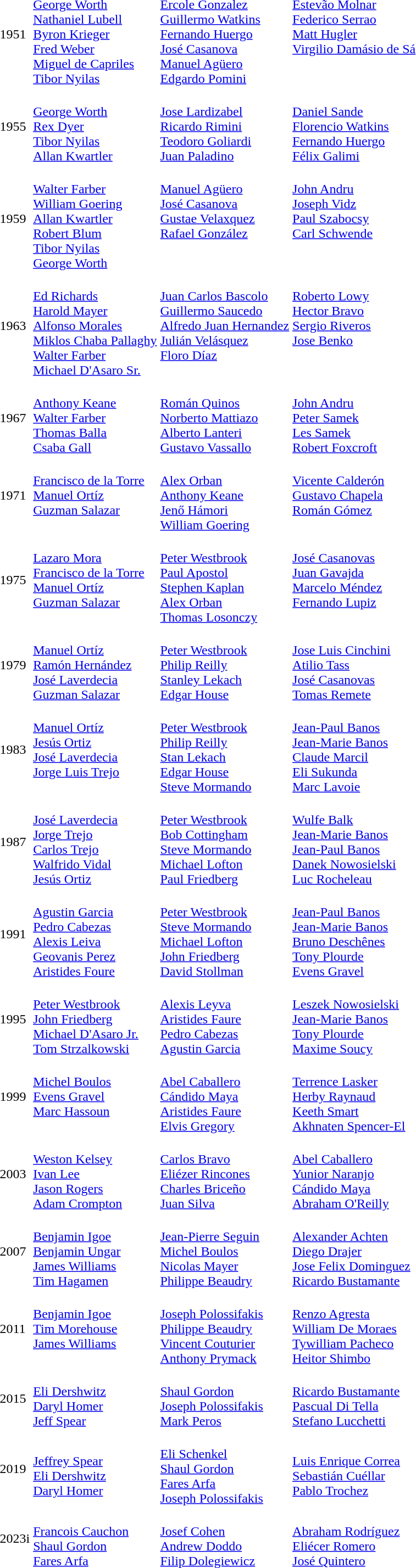<table>
<tr>
<td>1951</td>
<td><br><a href='#'>George Worth</a><br><a href='#'>Nathaniel Lubell</a><br><a href='#'>Byron Krieger</a><br><a href='#'>Fred Weber</a><br><a href='#'>Miguel de Capriles</a><br><a href='#'>Tibor Nyilas</a></td>
<td><br><a href='#'>Ercole Gonzalez</a><br><a href='#'>Guillermo Watkins</a><br><a href='#'>Fernando Huergo</a><br><a href='#'>José Casanova</a><br><a href='#'>Manuel Agüero</a><br><a href='#'>Edgardo Pomini</a></td>
<td valign=top><br><a href='#'>Estevão Molnar</a><br><a href='#'>Federico Serrao</a><br><a href='#'>Matt Hugler</a><br><a href='#'>Virgilio Damásio de Sá</a></td>
</tr>
<tr>
<td>1955</td>
<td><br><a href='#'>George Worth</a><br><a href='#'>Rex Dyer</a><br><a href='#'>Tibor Nyilas</a><br><a href='#'>Allan Kwartler</a></td>
<td><br><a href='#'>Jose Lardizabel</a><br><a href='#'>Ricardo Rimini</a><br><a href='#'>Teodoro Goliardi</a><br><a href='#'>Juan Paladino</a></td>
<td><br><a href='#'>Daniel Sande</a><br><a href='#'>Florencio Watkins</a><br><a href='#'>Fernando Huergo</a><br><a href='#'>Félix Galimi</a></td>
</tr>
<tr>
<td>1959</td>
<td><br><a href='#'>Walter Farber</a><br><a href='#'>William Goering</a><br><a href='#'>Allan Kwartler</a><br><a href='#'>Robert Blum</a><br><a href='#'>Tibor Nyilas</a><br><a href='#'>George Worth</a></td>
<td valign=top><br><a href='#'>Manuel Agüero</a><br><a href='#'>José Casanova</a><br><a href='#'>Gustae Velaxquez</a><br><a href='#'>Rafael González</a></td>
<td valign=top><br><a href='#'>John Andru</a><br><a href='#'>Joseph Vidz</a><br><a href='#'>Paul Szabocsy</a><br><a href='#'>Carl Schwende</a></td>
</tr>
<tr>
<td>1963</td>
<td><br><a href='#'>Ed Richards</a><br><a href='#'>Harold Mayer</a><br><a href='#'>Alfonso Morales</a><br><a href='#'>Miklos Chaba Pallaghy</a><br><a href='#'>Walter Farber</a><br><a href='#'>Michael D'Asaro Sr.</a></td>
<td valign=top><br><a href='#'>Juan Carlos Bascolo</a><br><a href='#'>Guillermo Saucedo</a><br><a href='#'>Alfredo Juan Hernandez</a><br><a href='#'>Julián Velásquez</a><br><a href='#'>Floro Díaz</a></td>
<td valign=top><br><a href='#'>Roberto Lowy</a><br><a href='#'>Hector Bravo</a><br><a href='#'>Sergio Riveros</a><br><a href='#'>Jose Benko</a></td>
</tr>
<tr>
<td>1967</td>
<td><br><a href='#'>Anthony Keane</a><br><a href='#'>Walter Farber</a><br><a href='#'>Thomas Balla</a><br><a href='#'>Csaba Gall</a></td>
<td><br><a href='#'>Román Quinos</a><br><a href='#'>Norberto Mattiazo</a><br><a href='#'>Alberto Lanteri</a><br><a href='#'>Gustavo Vassallo</a></td>
<td><br><a href='#'>John Andru</a><br><a href='#'>Peter Samek</a><br><a href='#'>Les Samek</a><br><a href='#'>Robert Foxcroft</a></td>
</tr>
<tr>
<td>1971</td>
<td valign=top><br><a href='#'>Francisco de la Torre</a><br><a href='#'>Manuel Ortíz</a><br><a href='#'>Guzman Salazar</a></td>
<td><br><a href='#'>Alex Orban</a><br><a href='#'>Anthony Keane</a><br><a href='#'>Jenő Hámori</a><br><a href='#'>William Goering</a></td>
<td valign=top><br><a href='#'>Vicente Calderón</a><br><a href='#'>Gustavo Chapela</a><br><a href='#'>Román Gómez</a></td>
</tr>
<tr>
<td>1975</td>
<td valign=top><br><a href='#'>Lazaro Mora</a><br><a href='#'>Francisco de la Torre</a><br><a href='#'>Manuel Ortíz</a><br><a href='#'>Guzman Salazar</a></td>
<td><br><a href='#'>Peter Westbrook</a><br><a href='#'>Paul Apostol</a><br><a href='#'>Stephen Kaplan</a><br><a href='#'>Alex Orban</a><br><a href='#'>Thomas Losonczy</a></td>
<td valign=top><br><a href='#'>José Casanovas</a><br><a href='#'>Juan Gavajda</a><br><a href='#'>Marcelo Méndez</a><br><a href='#'>Fernando Lupiz</a></td>
</tr>
<tr>
<td>1979</td>
<td><br><a href='#'>Manuel Ortíz</a><br><a href='#'>Ramón Hernández</a><br><a href='#'>José Laverdecia</a><br><a href='#'>Guzman Salazar</a></td>
<td><br><a href='#'>Peter Westbrook</a><br><a href='#'>Philip Reilly</a><br><a href='#'>Stanley Lekach</a><br><a href='#'>Edgar House</a></td>
<td><br><a href='#'>Jose Luis Cinchini</a><br><a href='#'>Atilio Tass</a><br><a href='#'>José Casanovas</a><br><a href='#'>Tomas Remete</a></td>
</tr>
<tr>
<td>1983</td>
<td valign=top><br><a href='#'>Manuel Ortíz</a><br><a href='#'>Jesús Ortiz</a><br><a href='#'>José Laverdecia</a><br><a href='#'>Jorge Luis Trejo</a></td>
<td><br><a href='#'>Peter Westbrook</a><br><a href='#'>Philip Reilly</a><br><a href='#'>Stan Lekach</a><br><a href='#'>Edgar House</a><br><a href='#'>Steve Mormando</a></td>
<td valign=top><br><a href='#'>Jean-Paul Banos</a><br><a href='#'>Jean-Marie Banos</a><br><a href='#'>Claude Marcil</a><br><a href='#'>Eli Sukunda</a><br><a href='#'>Marc Lavoie</a></td>
</tr>
<tr>
<td>1987</td>
<td><br><a href='#'>José Laverdecia</a><br><a href='#'>Jorge Trejo</a><br><a href='#'>Carlos Trejo</a><br><a href='#'>Walfrido Vidal</a><br><a href='#'>Jesús Ortiz</a></td>
<td><br><a href='#'>Peter Westbrook</a><br><a href='#'>Bob Cottingham</a><br><a href='#'>Steve Mormando</a><br><a href='#'>Michael Lofton</a><br><a href='#'>Paul Friedberg</a></td>
<td><br><a href='#'>Wulfe Balk</a><br><a href='#'>Jean-Marie Banos</a><br><a href='#'>Jean-Paul Banos</a><br><a href='#'>Danek Nowosielski</a><br><a href='#'>Luc Rocheleau</a></td>
</tr>
<tr>
<td>1991</td>
<td><br><a href='#'>Agustin Garcia</a><br><a href='#'>Pedro Cabezas</a><br><a href='#'>Alexis Leiva</a><br><a href='#'>Geovanis Perez</a><br><a href='#'>Aristides Foure</a></td>
<td><br><a href='#'>Peter Westbrook</a><br><a href='#'>Steve Mormando</a><br><a href='#'>Michael Lofton</a><br><a href='#'>John Friedberg</a><br><a href='#'>David Stollman</a></td>
<td><br><a href='#'>Jean-Paul Banos</a><br><a href='#'>Jean-Marie Banos</a><br><a href='#'>Bruno Deschênes</a><br><a href='#'>Tony Plourde</a><br><a href='#'>Evens Gravel</a></td>
</tr>
<tr>
<td>1995</td>
<td><br><a href='#'>Peter Westbrook</a><br><a href='#'>John Friedberg</a><br><a href='#'>Michael D'Asaro Jr.</a><br><a href='#'>Tom Strzalkowski</a></td>
<td><br><a href='#'>Alexis Leyva</a><br><a href='#'>Aristides Faure</a><br><a href='#'>Pedro Cabezas</a><br><a href='#'>Agustin Garcia</a></td>
<td><br><a href='#'>Leszek Nowosielski</a><br><a href='#'>Jean-Marie Banos</a><br><a href='#'>Tony Plourde</a><br><a href='#'>Maxime Soucy</a></td>
</tr>
<tr>
<td>1999</td>
<td valign=top><br><a href='#'>Michel Boulos</a><br><a href='#'>Evens Gravel</a><br><a href='#'>Marc Hassoun</a></td>
<td><br><a href='#'>Abel Caballero</a><br><a href='#'>Cándido Maya</a><br><a href='#'>Aristides Faure</a><br><a href='#'>Elvis Gregory</a></td>
<td><br><a href='#'>Terrence Lasker</a><br><a href='#'>Herby Raynaud</a><br><a href='#'>Keeth Smart</a><br><a href='#'>Akhnaten Spencer-El</a></td>
</tr>
<tr>
<td>2003</td>
<td><br><a href='#'>Weston Kelsey</a><br><a href='#'>Ivan Lee</a><br><a href='#'>Jason Rogers</a><br><a href='#'>Adam Crompton</a></td>
<td><br><a href='#'>Carlos Bravo</a><br><a href='#'>Eliézer Rincones</a><br><a href='#'>Charles Briceño</a><br><a href='#'>Juan Silva</a></td>
<td><br><a href='#'>Abel Caballero</a><br><a href='#'>Yunior Naranjo</a><br><a href='#'>Cándido Maya</a><br><a href='#'>Abraham O'Reilly</a></td>
</tr>
<tr>
<td>2007</td>
<td><br><a href='#'>Benjamin Igoe</a><br><a href='#'>Benjamin Ungar</a><br><a href='#'>James Williams</a><br><a href='#'>Tim Hagamen</a></td>
<td><br><a href='#'>Jean-Pierre Seguin</a><br><a href='#'>Michel Boulos</a><br><a href='#'>Nicolas Mayer</a><br><a href='#'>Philippe Beaudry</a></td>
<td><br><a href='#'>Alexander Achten</a><br><a href='#'>Diego Drajer</a><br><a href='#'>Jose Felix Dominguez</a><br><a href='#'>Ricardo Bustamante</a></td>
</tr>
<tr>
<td>2011<br></td>
<td valign=top><br><a href='#'>Benjamin Igoe</a><br><a href='#'>Tim Morehouse</a><br><a href='#'>James Williams</a></td>
<td><br><a href='#'>Joseph Polossifakis</a><br><a href='#'>Philippe Beaudry</a><br><a href='#'>Vincent Couturier</a><br><a href='#'>Anthony Prymack</a></td>
<td><br><a href='#'>Renzo Agresta</a><br><a href='#'>William De Moraes</a><br><a href='#'>Tywilliam Pacheco</a><br><a href='#'>Heitor Shimbo</a></td>
</tr>
<tr>
<td>2015<br></td>
<td><br><a href='#'>Eli Dershwitz</a><br><a href='#'>Daryl Homer</a><br><a href='#'>Jeff Spear</a></td>
<td><br><a href='#'>Shaul Gordon</a><br><a href='#'>Joseph Polossifakis</a><br><a href='#'>Mark Peros</a></td>
<td><br><a href='#'>Ricardo Bustamante</a><br><a href='#'>Pascual Di Tella</a><br><a href='#'>Stefano Lucchetti</a></td>
</tr>
<tr>
<td>2019 <br></td>
<td><br><a href='#'>Jeffrey Spear</a><br><a href='#'>Eli Dershwitz</a><br><a href='#'>Daryl Homer</a></td>
<td><br><a href='#'>Eli Schenkel</a><br><a href='#'>Shaul Gordon</a><br><a href='#'>Fares Arfa</a><br><a href='#'>Joseph Polossifakis</a></td>
<td><br><a href='#'>Luis Enrique Correa</a><br><a href='#'>Sebastián Cuéllar</a><br><a href='#'>Pablo Trochez</a></td>
</tr>
<tr>
<td>2023i<br></td>
<td><br><a href='#'>Francois Cauchon</a><br><a href='#'>Shaul Gordon</a><br><a href='#'>Fares Arfa</a></td>
<td><br><a href='#'>Josef Cohen</a><br><a href='#'>Andrew Doddo</a><br><a href='#'>Filip Dolegiewicz</a></td>
<td><br><a href='#'>Abraham Rodríguez</a><br><a href='#'>Eliécer Romero</a><br><a href='#'>José Quintero</a></td>
</tr>
</table>
